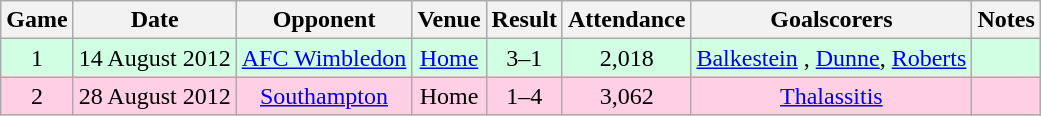<table class="wikitable" style="text-align: center">
<tr>
<th>Game</th>
<th>Date</th>
<th>Opponent</th>
<th>Venue</th>
<th>Result</th>
<th>Attendance</th>
<th>Goalscorers</th>
<th>Notes</th>
</tr>
<tr style="background: #d0ffe3;">
<td align="center">1</td>
<td>14 August 2012</td>
<td><a href='#'>AFC Wimbledon</a></td>
<td><a href='#'>Home</a></td>
<td>3–1</td>
<td>2,018</td>
<td><a href='#'>Balkestein</a> , <a href='#'>Dunne</a>, <a href='#'>Roberts</a></td>
<td></td>
</tr>
<tr style="background: #ffd0e3;">
<td align="center">2</td>
<td>28 August 2012</td>
<td><a href='#'>Southampton</a></td>
<td>Home</td>
<td>1–4</td>
<td>3,062</td>
<td><a href='#'>Thalassitis</a></td>
<td></td>
</tr>
</table>
